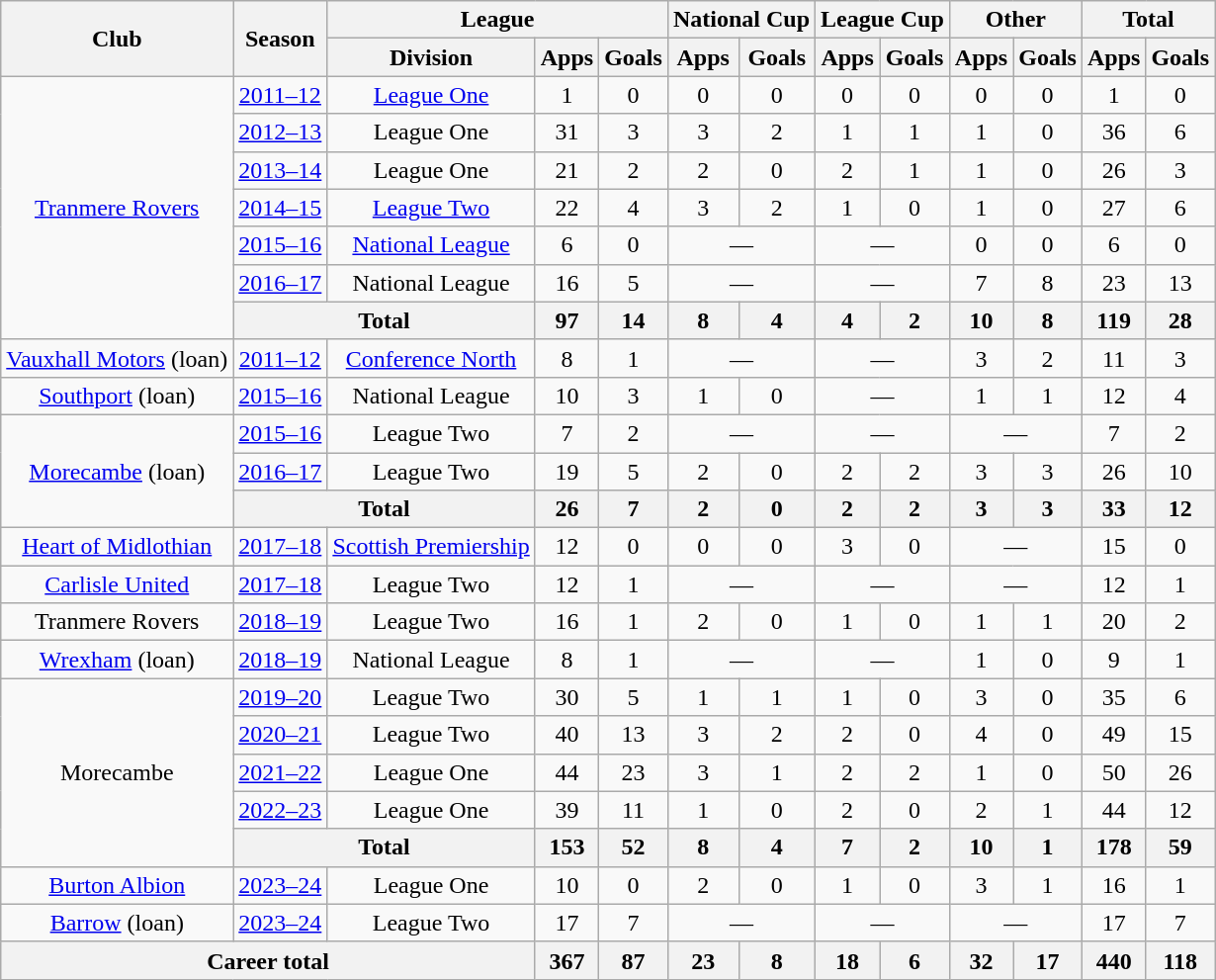<table class=wikitable style=text-align:center>
<tr>
<th rowspan=2>Club</th>
<th rowspan=2>Season</th>
<th colspan=3>League</th>
<th colspan=2>National Cup</th>
<th colspan=2>League Cup</th>
<th colspan=2>Other</th>
<th colspan=2>Total</th>
</tr>
<tr>
<th>Division</th>
<th>Apps</th>
<th>Goals</th>
<th>Apps</th>
<th>Goals</th>
<th>Apps</th>
<th>Goals</th>
<th>Apps</th>
<th>Goals</th>
<th>Apps</th>
<th>Goals</th>
</tr>
<tr>
<td rowspan=7><a href='#'>Tranmere Rovers</a></td>
<td><a href='#'>2011–12</a></td>
<td><a href='#'>League One</a></td>
<td>1</td>
<td>0</td>
<td>0</td>
<td>0</td>
<td>0</td>
<td>0</td>
<td>0</td>
<td>0</td>
<td>1</td>
<td>0</td>
</tr>
<tr>
<td><a href='#'>2012–13</a></td>
<td>League One</td>
<td>31</td>
<td>3</td>
<td>3</td>
<td>2</td>
<td>1</td>
<td>1</td>
<td>1</td>
<td>0</td>
<td>36</td>
<td>6</td>
</tr>
<tr>
<td><a href='#'>2013–14</a></td>
<td>League One</td>
<td>21</td>
<td>2</td>
<td>2</td>
<td>0</td>
<td>2</td>
<td>1</td>
<td>1</td>
<td>0</td>
<td>26</td>
<td>3</td>
</tr>
<tr>
<td><a href='#'>2014–15</a></td>
<td><a href='#'>League Two</a></td>
<td>22</td>
<td>4</td>
<td>3</td>
<td>2</td>
<td>1</td>
<td>0</td>
<td>1</td>
<td>0</td>
<td>27</td>
<td>6</td>
</tr>
<tr>
<td><a href='#'>2015–16</a></td>
<td><a href='#'>National League</a></td>
<td>6</td>
<td>0</td>
<td colspan=2>—</td>
<td colspan=2>—</td>
<td>0</td>
<td>0</td>
<td>6</td>
<td>0</td>
</tr>
<tr>
<td><a href='#'>2016–17</a></td>
<td>National League</td>
<td>16</td>
<td>5</td>
<td colspan=2>—</td>
<td colspan=2>—</td>
<td>7</td>
<td>8</td>
<td>23</td>
<td>13</td>
</tr>
<tr>
<th colspan=2>Total</th>
<th>97</th>
<th>14</th>
<th>8</th>
<th>4</th>
<th>4</th>
<th>2</th>
<th>10</th>
<th>8</th>
<th>119</th>
<th>28</th>
</tr>
<tr>
<td><a href='#'>Vauxhall Motors</a> (loan)</td>
<td><a href='#'>2011–12</a></td>
<td><a href='#'>Conference North</a></td>
<td>8</td>
<td>1</td>
<td colspan=2>—</td>
<td colspan=2>—</td>
<td>3</td>
<td>2</td>
<td>11</td>
<td>3</td>
</tr>
<tr>
<td><a href='#'>Southport</a> (loan)</td>
<td><a href='#'>2015–16</a></td>
<td>National League</td>
<td>10</td>
<td>3</td>
<td>1</td>
<td>0</td>
<td colspan=2>—</td>
<td>1</td>
<td>1</td>
<td>12</td>
<td>4</td>
</tr>
<tr>
<td rowspan=3><a href='#'>Morecambe</a> (loan)</td>
<td><a href='#'>2015–16</a></td>
<td>League Two</td>
<td>7</td>
<td>2</td>
<td colspan=2>—</td>
<td colspan=2>—</td>
<td colspan=2>—</td>
<td>7</td>
<td>2</td>
</tr>
<tr>
<td><a href='#'>2016–17</a></td>
<td>League Two</td>
<td>19</td>
<td>5</td>
<td>2</td>
<td>0</td>
<td>2</td>
<td>2</td>
<td>3</td>
<td>3</td>
<td>26</td>
<td>10</td>
</tr>
<tr>
<th colspan=2>Total</th>
<th>26</th>
<th>7</th>
<th>2</th>
<th>0</th>
<th>2</th>
<th>2</th>
<th>3</th>
<th>3</th>
<th>33</th>
<th>12</th>
</tr>
<tr>
<td><a href='#'>Heart of Midlothian</a></td>
<td><a href='#'>2017–18</a></td>
<td><a href='#'>Scottish Premiership</a></td>
<td>12</td>
<td>0</td>
<td>0</td>
<td>0</td>
<td>3</td>
<td>0</td>
<td colspan=2>—</td>
<td>15</td>
<td>0</td>
</tr>
<tr>
<td><a href='#'>Carlisle United</a></td>
<td><a href='#'>2017–18</a></td>
<td>League Two</td>
<td>12</td>
<td>1</td>
<td colspan=2>—</td>
<td colspan=2>—</td>
<td colspan=2>—</td>
<td>12</td>
<td>1</td>
</tr>
<tr>
<td>Tranmere Rovers</td>
<td><a href='#'>2018–19</a></td>
<td>League Two</td>
<td>16</td>
<td>1</td>
<td>2</td>
<td>0</td>
<td>1</td>
<td>0</td>
<td>1</td>
<td>1</td>
<td>20</td>
<td>2</td>
</tr>
<tr>
<td><a href='#'>Wrexham</a> (loan)</td>
<td><a href='#'>2018–19</a></td>
<td>National League</td>
<td>8</td>
<td>1</td>
<td colspan=2>—</td>
<td colspan=2>—</td>
<td>1</td>
<td>0</td>
<td>9</td>
<td>1</td>
</tr>
<tr>
<td rowspan="5">Morecambe</td>
<td><a href='#'>2019–20</a></td>
<td>League Two</td>
<td>30</td>
<td>5</td>
<td>1</td>
<td>1</td>
<td>1</td>
<td>0</td>
<td>3</td>
<td>0</td>
<td>35</td>
<td>6</td>
</tr>
<tr>
<td><a href='#'>2020–21</a></td>
<td>League Two</td>
<td>40</td>
<td>13</td>
<td>3</td>
<td>2</td>
<td>2</td>
<td>0</td>
<td>4</td>
<td>0</td>
<td>49</td>
<td>15</td>
</tr>
<tr>
<td><a href='#'>2021–22</a></td>
<td>League One</td>
<td>44</td>
<td>23</td>
<td>3</td>
<td>1</td>
<td>2</td>
<td>2</td>
<td>1</td>
<td>0</td>
<td>50</td>
<td>26</td>
</tr>
<tr>
<td><a href='#'>2022–23</a></td>
<td>League One</td>
<td>39</td>
<td>11</td>
<td>1</td>
<td>0</td>
<td>2</td>
<td>0</td>
<td>2</td>
<td>1</td>
<td>44</td>
<td>12</td>
</tr>
<tr>
<th colspan="2">Total</th>
<th>153</th>
<th>52</th>
<th>8</th>
<th>4</th>
<th>7</th>
<th>2</th>
<th>10</th>
<th>1</th>
<th>178</th>
<th>59</th>
</tr>
<tr>
<td><a href='#'>Burton Albion</a></td>
<td><a href='#'>2023–24</a></td>
<td>League One</td>
<td>10</td>
<td>0</td>
<td>2</td>
<td>0</td>
<td>1</td>
<td>0</td>
<td>3</td>
<td>1</td>
<td>16</td>
<td>1</td>
</tr>
<tr>
<td><a href='#'>Barrow</a> (loan)</td>
<td><a href='#'>2023–24</a></td>
<td>League Two</td>
<td>17</td>
<td>7</td>
<td colspan=2>—</td>
<td colspan=2>—</td>
<td colspan=2>—</td>
<td>17</td>
<td>7</td>
</tr>
<tr>
<th colspan="3">Career total</th>
<th>367</th>
<th>87</th>
<th>23</th>
<th>8</th>
<th>18</th>
<th>6</th>
<th>32</th>
<th>17</th>
<th>440</th>
<th>118</th>
</tr>
</table>
